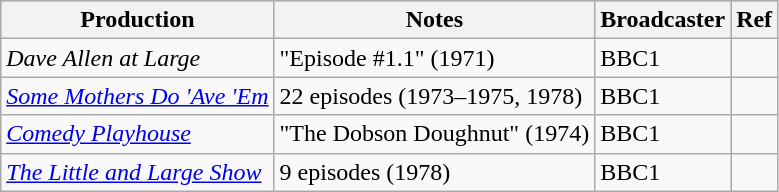<table class="wikitable">
<tr style="background:#ccc; text-align:center;">
<th>Production</th>
<th>Notes</th>
<th>Broadcaster</th>
<th>Ref</th>
</tr>
<tr>
<td><em>Dave Allen at Large</em></td>
<td>"Episode #1.1" (1971)</td>
<td>BBC1</td>
<td></td>
</tr>
<tr>
<td><em><a href='#'>Some Mothers Do 'Ave 'Em</a></em></td>
<td>22 episodes (1973–1975, 1978)</td>
<td>BBC1</td>
<td></td>
</tr>
<tr>
<td><em><a href='#'>Comedy Playhouse</a></em></td>
<td>"The Dobson Doughnut" (1974)</td>
<td>BBC1</td>
<td></td>
</tr>
<tr>
<td><em><a href='#'>The Little and Large Show</a></em></td>
<td>9 episodes (1978)</td>
<td>BBC1</td>
<td></td>
</tr>
</table>
